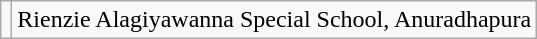<table class="wikitable">
<tr>
<td></td>
<td>Rienzie Alagiyawanna Special School, Anuradhapura</td>
</tr>
</table>
